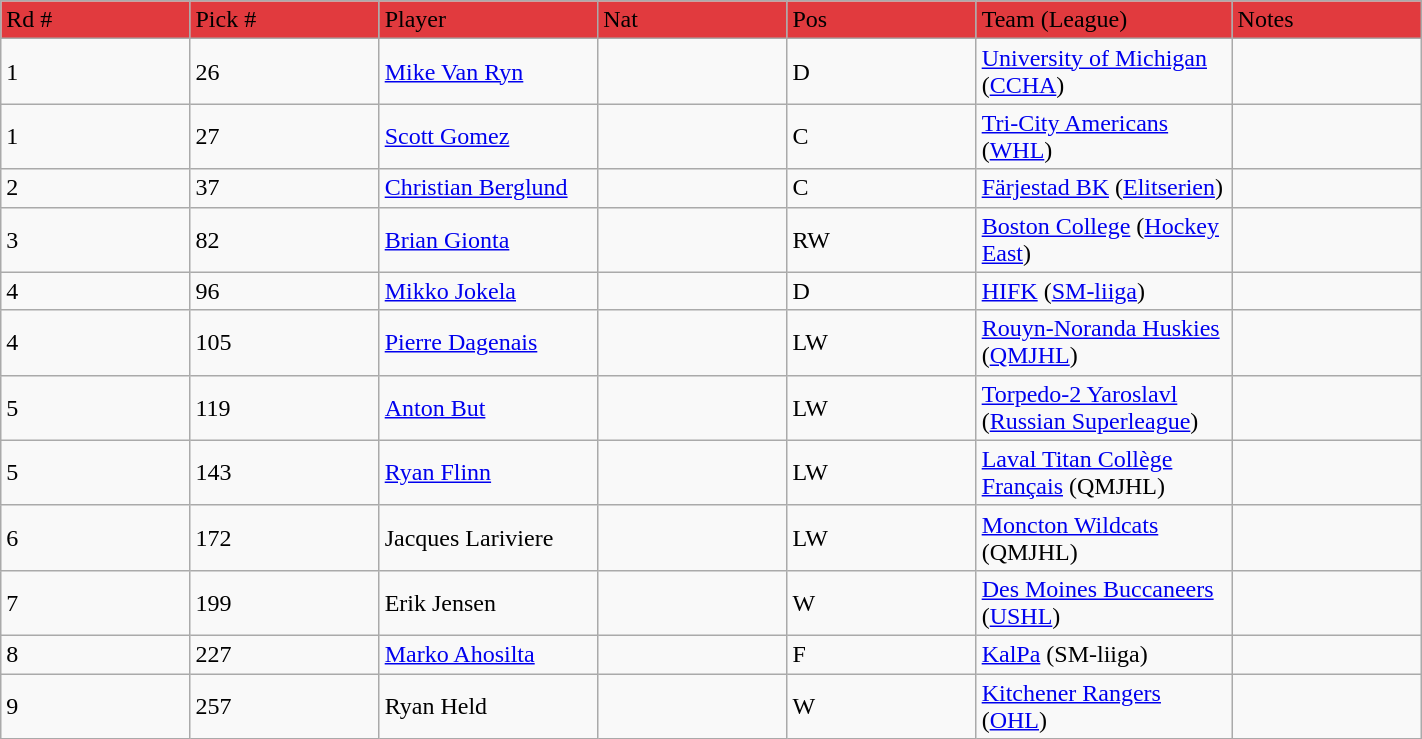<table class="wikitable" style="width: 75%">
<tr>
<td width="5%"; bgcolor="#E13A3E">Rd #</td>
<td width="5%"; bgcolor="#E13A3E">Pick #</td>
<td width="5%"; bgcolor="#E13A3E">Player</td>
<td width="5%"; bgcolor="#E13A3E">Nat</td>
<td width="5%"; bgcolor="#E13A3E">Pos</td>
<td width="5%"; bgcolor="#E13A3E">Team (League)</td>
<td width="5%"; bgcolor="#E13A3E">Notes</td>
</tr>
<tr>
<td>1</td>
<td>26</td>
<td><a href='#'>Mike Van Ryn</a></td>
<td></td>
<td>D</td>
<td><a href='#'>University of Michigan</a> (<a href='#'>CCHA</a>)</td>
<td></td>
</tr>
<tr>
<td>1</td>
<td>27</td>
<td><a href='#'>Scott Gomez</a></td>
<td></td>
<td>C</td>
<td><a href='#'>Tri-City Americans</a> (<a href='#'>WHL</a>)</td>
<td></td>
</tr>
<tr>
<td>2</td>
<td>37</td>
<td><a href='#'>Christian Berglund</a></td>
<td></td>
<td>C</td>
<td><a href='#'>Färjestad BK</a> (<a href='#'>Elitserien</a>)</td>
<td></td>
</tr>
<tr>
<td>3</td>
<td>82</td>
<td><a href='#'>Brian Gionta</a></td>
<td></td>
<td>RW</td>
<td><a href='#'>Boston College</a> (<a href='#'>Hockey East</a>)</td>
<td></td>
</tr>
<tr>
<td>4</td>
<td>96</td>
<td><a href='#'>Mikko Jokela</a></td>
<td></td>
<td>D</td>
<td><a href='#'>HIFK</a> (<a href='#'>SM-liiga</a>)</td>
<td></td>
</tr>
<tr>
<td>4</td>
<td>105</td>
<td><a href='#'>Pierre Dagenais</a></td>
<td></td>
<td>LW</td>
<td><a href='#'>Rouyn-Noranda Huskies</a> (<a href='#'>QMJHL</a>)</td>
<td></td>
</tr>
<tr>
<td>5</td>
<td>119</td>
<td><a href='#'>Anton But</a></td>
<td></td>
<td>LW</td>
<td><a href='#'>Torpedo-2 Yaroslavl</a> (<a href='#'>Russian Superleague</a>)</td>
<td></td>
</tr>
<tr>
<td>5</td>
<td>143</td>
<td><a href='#'>Ryan Flinn</a></td>
<td></td>
<td>LW</td>
<td><a href='#'>Laval Titan Collège Français</a> (QMJHL)</td>
<td></td>
</tr>
<tr>
<td>6</td>
<td>172</td>
<td>Jacques Lariviere</td>
<td></td>
<td>LW</td>
<td><a href='#'>Moncton Wildcats</a> (QMJHL)</td>
<td></td>
</tr>
<tr>
<td>7</td>
<td>199</td>
<td>Erik Jensen</td>
<td></td>
<td>W</td>
<td><a href='#'>Des Moines Buccaneers</a> (<a href='#'>USHL</a>)</td>
<td></td>
</tr>
<tr>
<td>8</td>
<td>227</td>
<td><a href='#'>Marko Ahosilta</a></td>
<td></td>
<td>F</td>
<td><a href='#'>KalPa</a> (SM-liiga)</td>
<td></td>
</tr>
<tr>
<td>9</td>
<td>257</td>
<td>Ryan Held</td>
<td></td>
<td>W</td>
<td><a href='#'>Kitchener Rangers</a> (<a href='#'>OHL</a>)</td>
<td></td>
</tr>
</table>
